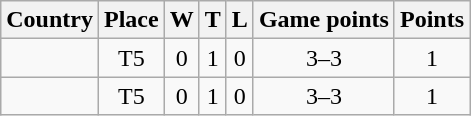<table class="wikitable sortable" style="text-align:center">
<tr>
<th>Country</th>
<th>Place</th>
<th>W</th>
<th>T</th>
<th>L</th>
<th>Game points</th>
<th>Points</th>
</tr>
<tr>
<td align=left></td>
<td>T5</td>
<td>0</td>
<td>1</td>
<td>0</td>
<td>3–3</td>
<td>1</td>
</tr>
<tr>
<td align=left></td>
<td>T5</td>
<td>0</td>
<td>1</td>
<td>0</td>
<td>3–3</td>
<td>1</td>
</tr>
</table>
